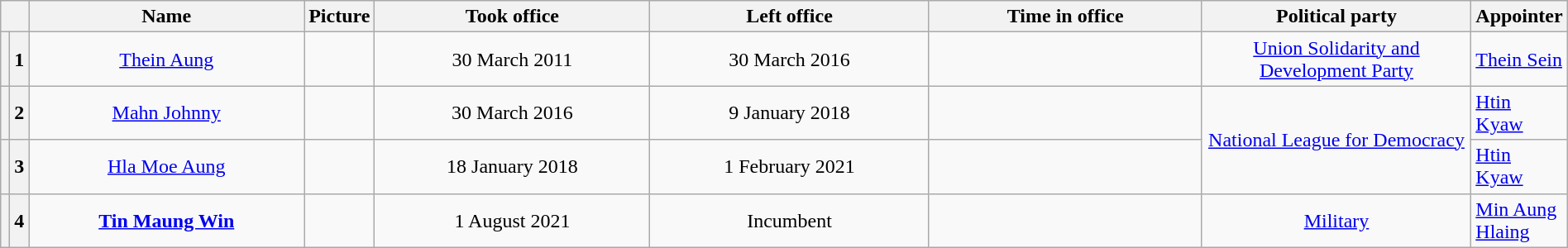<table class="wikitable" width="100%">
<tr>
<th colspan="2" width="1%"></th>
<th width="20%">Name<br></th>
<th width="100px">Picture</th>
<th width="20%">Took office</th>
<th width="20%">Left office</th>
<th width="20%">Time in office</th>
<th width="20%">Political party</th>
<th width="20%">Appointer</th>
</tr>
<tr>
<th></th>
<th style="text-align:center;">1</th>
<td align=center><a href='#'>Thein Aung</a></td>
<td align=center></td>
<td align=center>30 March 2011</td>
<td align=center>30 March 2016</td>
<td align=center></td>
<td align=center><a href='#'>Union Solidarity and Development Party</a></td>
<td><a href='#'>Thein Sein</a></td>
</tr>
<tr>
<th></th>
<th style="text-align:center;">2</th>
<td align=center><a href='#'>Mahn Johnny</a><br></td>
<td align=center></td>
<td align=center>30 March 2016</td>
<td align=center>9 January 2018</td>
<td align=center></td>
<td rowspan=2 align=center><a href='#'>National League for Democracy</a></td>
<td><a href='#'>Htin Kyaw</a></td>
</tr>
<tr>
<th></th>
<th style="text-align:center;">3</th>
<td align=center><a href='#'>Hla Moe Aung</a><br></td>
<td align=center></td>
<td align=center>18 January 2018</td>
<td align=center>1 February 2021</td>
<td align=center></td>
<td><a href='#'>Htin Kyaw</a></td>
</tr>
<tr>
<th></th>
<th style="text-align:center;">4</th>
<td align=center><strong><a href='#'>Tin Maung Win</a></strong><br></td>
<td align=center></td>
<td align=center>1 August 2021</td>
<td align=center>Incumbent</td>
<td align=center></td>
<td align=center><a href='#'>Military</a></td>
<td><a href='#'>Min Aung Hlaing</a></td>
</tr>
</table>
